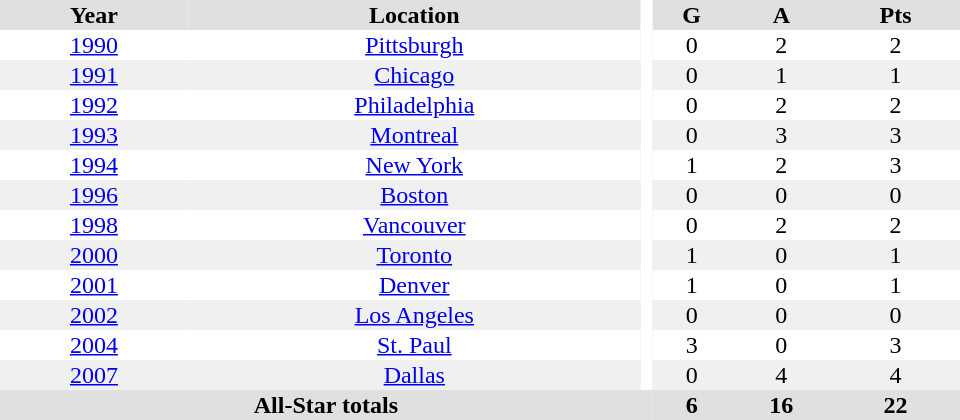<table border="0" cellpadding="1" cellspacing="0" ID="Table3" style="text-align:center; width:40em">
<tr bgcolor="#e0e0e0">
<th>Year</th>
<th>Location</th>
<th rowspan="102" bgcolor="#ffffff"></th>
<th>G</th>
<th>A</th>
<th>Pts</th>
</tr>
<tr>
<td><a href='#'>1990</a></td>
<td><a href='#'>Pittsburgh</a></td>
<td>0</td>
<td>2</td>
<td>2</td>
</tr>
<tr bgcolor="#f0f0f0">
<td><a href='#'>1991</a></td>
<td><a href='#'>Chicago</a></td>
<td>0</td>
<td>1</td>
<td>1</td>
</tr>
<tr>
<td><a href='#'>1992</a></td>
<td><a href='#'>Philadelphia</a></td>
<td>0</td>
<td>2</td>
<td>2</td>
</tr>
<tr bgcolor="#f0f0f0">
<td><a href='#'>1993</a></td>
<td><a href='#'>Montreal</a></td>
<td>0</td>
<td>3</td>
<td>3</td>
</tr>
<tr>
<td><a href='#'>1994</a></td>
<td><a href='#'>New York</a></td>
<td>1</td>
<td>2</td>
<td>3</td>
</tr>
<tr bgcolor="#f0f0f0">
<td><a href='#'>1996</a></td>
<td><a href='#'>Boston</a></td>
<td>0</td>
<td>0</td>
<td>0</td>
</tr>
<tr>
<td><a href='#'>1998</a></td>
<td><a href='#'>Vancouver</a></td>
<td>0</td>
<td>2</td>
<td>2</td>
</tr>
<tr bgcolor="#f0f0f0">
<td><a href='#'>2000</a></td>
<td><a href='#'>Toronto</a></td>
<td>1</td>
<td>0</td>
<td>1</td>
</tr>
<tr>
<td><a href='#'>2001</a></td>
<td><a href='#'>Denver</a></td>
<td>1</td>
<td>0</td>
<td>1</td>
</tr>
<tr bgcolor="#f0f0f0">
<td><a href='#'>2002</a></td>
<td><a href='#'>Los Angeles</a></td>
<td>0</td>
<td>0</td>
<td>0</td>
</tr>
<tr>
<td><a href='#'>2004</a></td>
<td><a href='#'>St. Paul</a></td>
<td>3</td>
<td>0</td>
<td>3</td>
</tr>
<tr bgcolor="#f0f0f0">
<td><a href='#'>2007</a></td>
<td><a href='#'>Dallas</a></td>
<td>0</td>
<td>4</td>
<td>4</td>
</tr>
<tr bgcolor="#e0e0e0">
<th colspan=3>All-Star totals</th>
<th>6</th>
<th>16</th>
<th>22</th>
</tr>
</table>
